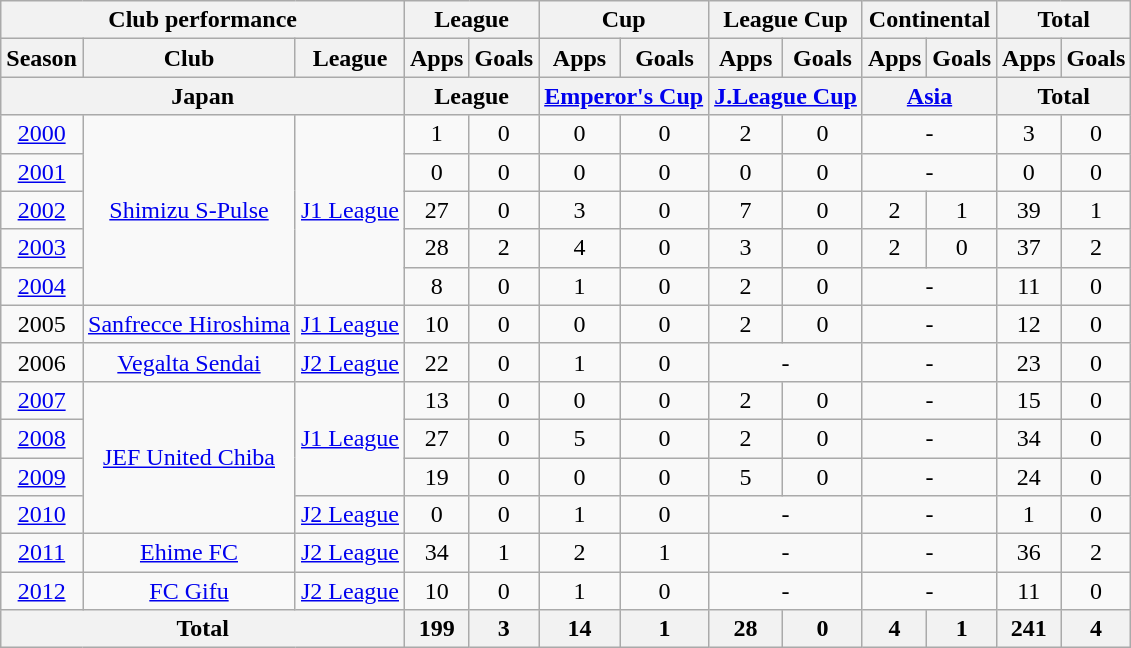<table class="wikitable" style="text-align:center;">
<tr>
<th colspan=3>Club performance</th>
<th colspan=2>League</th>
<th colspan=2>Cup</th>
<th colspan=2>League Cup</th>
<th colspan=2>Continental</th>
<th colspan=2>Total</th>
</tr>
<tr>
<th>Season</th>
<th>Club</th>
<th>League</th>
<th>Apps</th>
<th>Goals</th>
<th>Apps</th>
<th>Goals</th>
<th>Apps</th>
<th>Goals</th>
<th>Apps</th>
<th>Goals</th>
<th>Apps</th>
<th>Goals</th>
</tr>
<tr>
<th colspan=3>Japan</th>
<th colspan=2>League</th>
<th colspan=2><a href='#'>Emperor's Cup</a></th>
<th colspan=2><a href='#'>J.League Cup</a></th>
<th colspan=2><a href='#'>Asia</a></th>
<th colspan=2>Total</th>
</tr>
<tr>
<td><a href='#'>2000</a></td>
<td rowspan="5"><a href='#'>Shimizu S-Pulse</a></td>
<td rowspan="5"><a href='#'>J1 League</a></td>
<td>1</td>
<td>0</td>
<td>0</td>
<td>0</td>
<td>2</td>
<td>0</td>
<td colspan="2">-</td>
<td>3</td>
<td>0</td>
</tr>
<tr>
<td><a href='#'>2001</a></td>
<td>0</td>
<td>0</td>
<td>0</td>
<td>0</td>
<td>0</td>
<td>0</td>
<td colspan="2">-</td>
<td>0</td>
<td>0</td>
</tr>
<tr>
<td><a href='#'>2002</a></td>
<td>27</td>
<td>0</td>
<td>3</td>
<td>0</td>
<td>7</td>
<td>0</td>
<td>2</td>
<td>1</td>
<td>39</td>
<td>1</td>
</tr>
<tr>
<td><a href='#'>2003</a></td>
<td>28</td>
<td>2</td>
<td>4</td>
<td>0</td>
<td>3</td>
<td>0</td>
<td>2</td>
<td>0</td>
<td>37</td>
<td>2</td>
</tr>
<tr>
<td><a href='#'>2004</a></td>
<td>8</td>
<td>0</td>
<td>1</td>
<td>0</td>
<td>2</td>
<td>0</td>
<td colspan="2">-</td>
<td>11</td>
<td>0</td>
</tr>
<tr>
<td>2005</td>
<td><a href='#'>Sanfrecce Hiroshima</a></td>
<td><a href='#'>J1 League</a></td>
<td>10</td>
<td>0</td>
<td>0</td>
<td>0</td>
<td>2</td>
<td>0</td>
<td colspan="2">-</td>
<td>12</td>
<td>0</td>
</tr>
<tr>
<td>2006</td>
<td><a href='#'>Vegalta Sendai</a></td>
<td><a href='#'>J2 League</a></td>
<td>22</td>
<td>0</td>
<td>1</td>
<td>0</td>
<td colspan="2">-</td>
<td colspan="2">-</td>
<td>23</td>
<td>0</td>
</tr>
<tr>
<td><a href='#'>2007</a></td>
<td rowspan="4"><a href='#'>JEF United Chiba</a></td>
<td rowspan="3"><a href='#'>J1 League</a></td>
<td>13</td>
<td>0</td>
<td>0</td>
<td>0</td>
<td>2</td>
<td>0</td>
<td colspan="2">-</td>
<td>15</td>
<td>0</td>
</tr>
<tr>
<td><a href='#'>2008</a></td>
<td>27</td>
<td>0</td>
<td>5</td>
<td>0</td>
<td>2</td>
<td>0</td>
<td colspan="2">-</td>
<td>34</td>
<td>0</td>
</tr>
<tr>
<td><a href='#'>2009</a></td>
<td>19</td>
<td>0</td>
<td>0</td>
<td>0</td>
<td>5</td>
<td>0</td>
<td colspan="2">-</td>
<td>24</td>
<td>0</td>
</tr>
<tr>
<td><a href='#'>2010</a></td>
<td><a href='#'>J2 League</a></td>
<td>0</td>
<td>0</td>
<td>1</td>
<td>0</td>
<td colspan="2">-</td>
<td colspan="2">-</td>
<td>1</td>
<td>0</td>
</tr>
<tr>
<td><a href='#'>2011</a></td>
<td><a href='#'>Ehime FC</a></td>
<td><a href='#'>J2 League</a></td>
<td>34</td>
<td>1</td>
<td>2</td>
<td>1</td>
<td colspan="2">-</td>
<td colspan="2">-</td>
<td>36</td>
<td>2</td>
</tr>
<tr>
<td><a href='#'>2012</a></td>
<td><a href='#'>FC Gifu</a></td>
<td><a href='#'>J2 League</a></td>
<td>10</td>
<td>0</td>
<td>1</td>
<td>0</td>
<td colspan="2">-</td>
<td colspan="2">-</td>
<td>11</td>
<td>0</td>
</tr>
<tr>
<th colspan=3>Total</th>
<th>199</th>
<th>3</th>
<th>14</th>
<th>1</th>
<th>28</th>
<th>0</th>
<th>4</th>
<th>1</th>
<th>241</th>
<th>4</th>
</tr>
</table>
